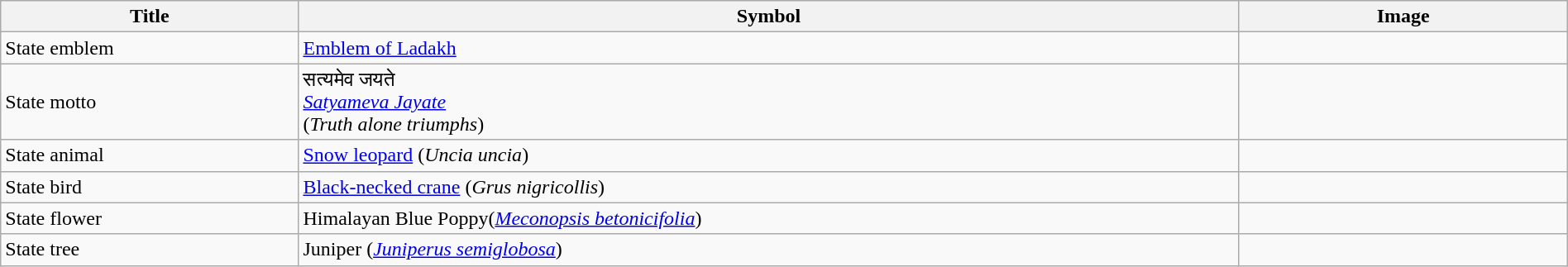<table class="wikitable" style="width: 100%;">
<tr>
<th width=90>Title</th>
<th style="width:300px;">Symbol</th>
<th width=100>Image</th>
</tr>
<tr>
<td>State emblem</td>
<td><a href='#'>Emblem of Ladakh</a></td>
<td style="text-align:center;"></td>
</tr>
<tr>
<td>State motto</td>
<td>सत्यमेव जयते<br> <em><a href='#'>Satyameva Jayate</a></em><br> (<em>Truth alone triumphs</em>)</td>
<td></td>
</tr>
<tr>
<td>State animal</td>
<td><a href='#'>Snow leopard</a> (<em>Uncia uncia</em>)</td>
<td style="text-align:center;"></td>
</tr>
<tr>
<td>State bird</td>
<td><a href='#'>Black-necked crane</a> (<em>Grus nigricollis</em>)</td>
<td style="text-align:center;"></td>
</tr>
<tr>
<td>State flower</td>
<td>Himalayan Blue Poppy(<em><a href='#'>Meconopsis betonicifolia</a></em>)</td>
<td></td>
</tr>
<tr>
<td>State tree</td>
<td>Juniper (<em><a href='#'>Juniperus semiglobosa</a></em>)</td>
<td></td>
</tr>
</table>
